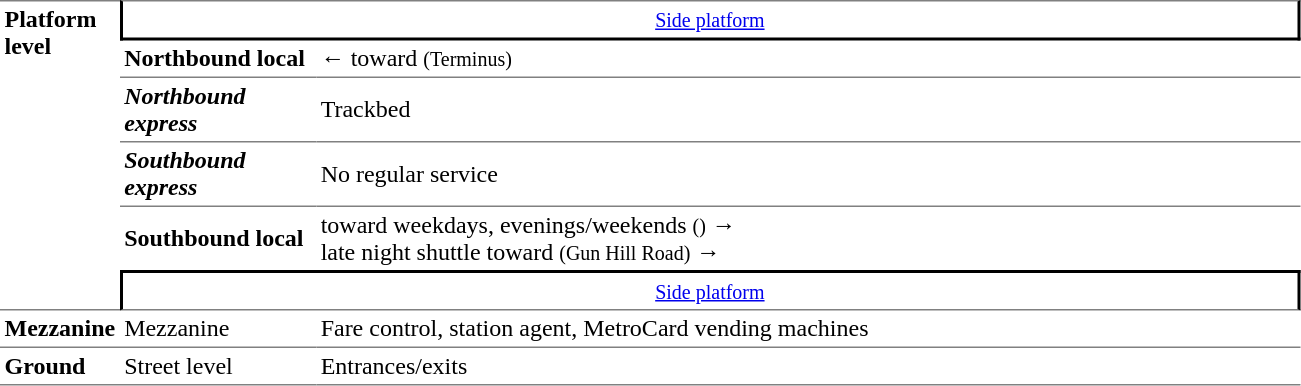<table table border=0 cellspacing=0 cellpadding=3>
<tr>
<td style="border-top:solid 1px gray;border-bottom:solid 1px gray;" rowspan=6 valign=top><strong>Platform level</strong></td>
<td style="border-top:solid 1px gray;border-right:solid 2px black;border-left:solid 2px black;border-bottom:solid 2px black;text-align:center;" colspan=2><small><a href='#'>Side platform</a></small></td>
</tr>
<tr>
<td style="border-bottom:solid 1px gray;"><span><strong>Northbound local</strong></span></td>
<td style="border-bottom:solid 1px gray;">←  toward  <small>(Terminus)</small></td>
</tr>
<tr>
<td style="border-bottom:solid 1px gray;"><strong><em>Northbound express</em></strong></td>
<td style="border-bottom:solid 1px gray;"> Trackbed</td>
</tr>
<tr>
<td style="border-bottom:solid 1px gray;"><strong><em>Southbound express</em></strong></td>
<td style="border-bottom:solid 1px gray;"> No regular service</td>
</tr>
<tr>
<td><span><strong>Southbound local</strong></span></td>
<td>  toward  weekdays,  evenings/weekends <small>()</small> →<br>  late night shuttle toward  <small>(Gun Hill Road)</small> →</td>
</tr>
<tr>
<td style="border-top:solid 2px black;border-bottom:solid 1px gray;border-right:solid 2px black;border-left:solid 2px black;text-align:center;" colspan=2><small><a href='#'>Side platform</a></small></td>
</tr>
<tr>
<td><strong>Mezzanine</strong></td>
<td>Mezzanine</td>
<td>Fare control, station agent, MetroCard vending machines</td>
</tr>
<tr>
<td style="border-top:solid 1px gray;border-bottom:solid 1px gray;" width=50><strong>Ground</strong></td>
<td style="border-top:solid 1px gray;border-bottom:solid 1px gray;" width=125>Street level</td>
<td style="border-top:solid 1px gray;border-bottom:solid 1px gray;" width=650>Entrances/exits</td>
</tr>
</table>
